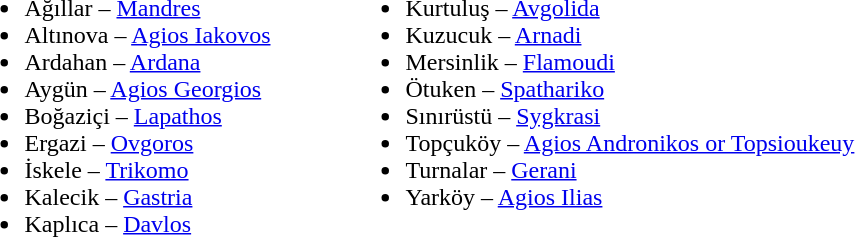<table>
<tr ---->
<td width="250" valign="top"><br><ul><li>Ağıllar – <a href='#'>Mandres</a></li><li>Altınova – <a href='#'>Agios Iakovos</a></li><li>Ardahan – <a href='#'>Ardana</a></li><li>Aygün – <a href='#'>Agios Georgios</a></li><li>Boğaziçi – <a href='#'>Lapathos</a></li><li>Ergazi – <a href='#'>Ovgoros</a></li><li>İskele – <a href='#'>Trikomo</a></li><li>Kalecik – <a href='#'>Gastria</a></li><li>Kaplıca – <a href='#'>Davlos</a></li></ul></td>
<td width="350" valign="top"><br><ul><li>Kurtuluş – <a href='#'>Avgolida</a></li><li>Kuzucuk – <a href='#'>Arnadi</a></li><li>Mersinlik – <a href='#'>Flamoudi</a></li><li>Ötuken – <a href='#'>Spathariko</a></li><li>Sınırüstü – <a href='#'>Sygkrasi</a></li><li>Topçuköy – <a href='#'>Agios Andronikos or Topsioukeuy</a></li><li>Turnalar – <a href='#'>Gerani</a></li><li>Yarköy – <a href='#'>Agios Ilias</a></li></ul></td>
</tr>
</table>
